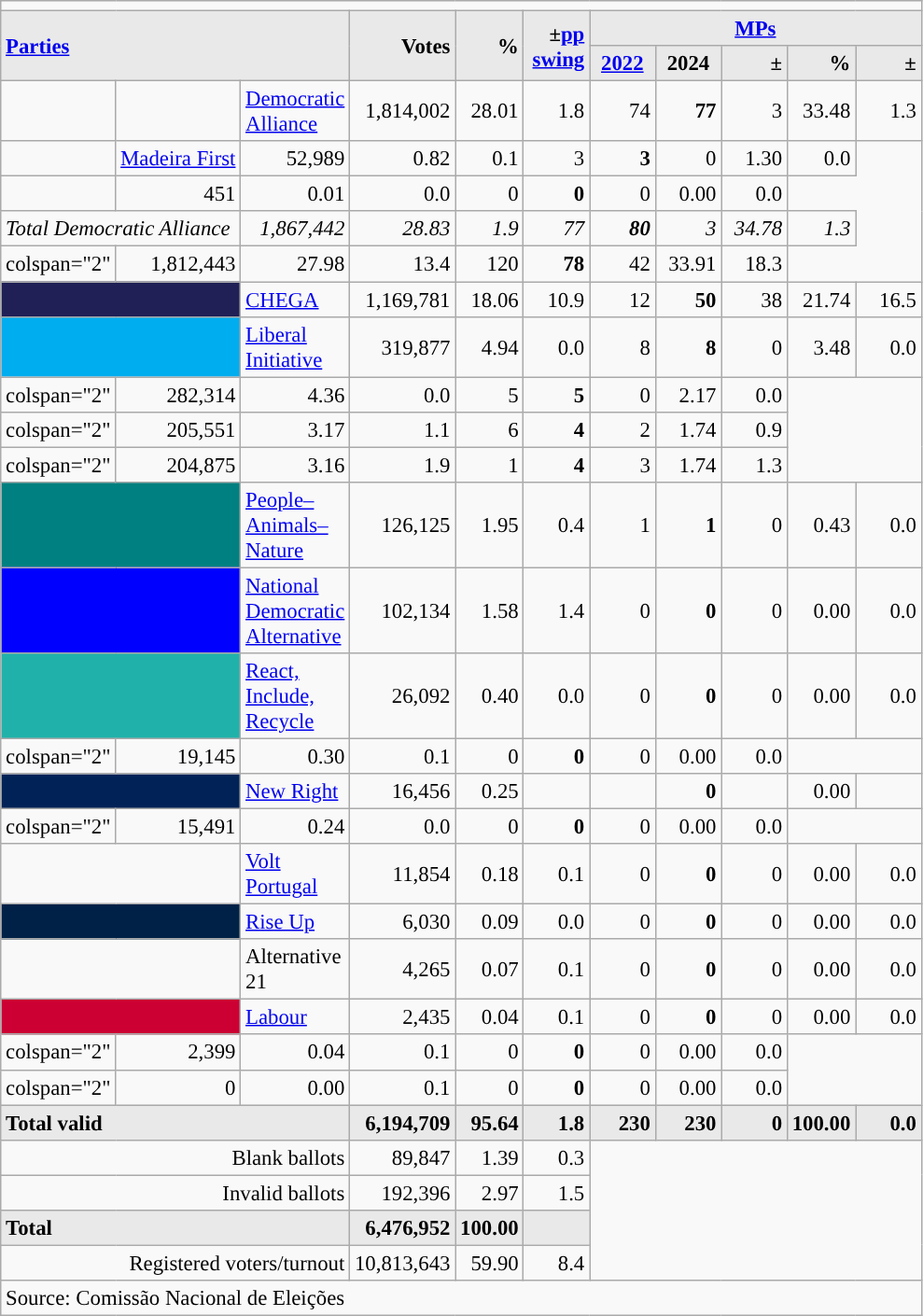<table class="wikitable" style="text-align:right; font-size:95%;">
<tr>
<td colspan=11></td>
</tr>
<tr>
<th rowspan="2" colspan="3" style="background:#e9e9e9; text-align:left;" alignleft><a href='#'>Parties</a></th>
<th rowspan="2" style="background:#e9e9e9; text-align:right;">Votes</th>
<th rowspan="2" style="background:#e9e9e9; text-align:right;">%</th>
<th rowspan="2" style="background:#e9e9e9; text-align:right;">±<a href='#'>pp</a> <a href='#'>swing</a></th>
<th colspan="5" style="background:#e9e9e9; text-align:center;"><a href='#'>MPs</a></th>
</tr>
<tr style="background-color:#E9E9E9">
<th style="background-color:#E9E9E9;text-align:center;"><a href='#'>2022</a></th>
<th style="background-color:#E9E9E9;text-align:center;">2024</th>
<th style="background:#e9e9e9; text-align:right;">±</th>
<th style="background:#e9e9e9; text-align:right;">%</th>
<th style="background:#e9e9e9; text-align:right;">±</th>
</tr>
<tr>
<td style="background-color:"></td>
<td bgcolor=></td>
<td align="left"><a href='#'>Democratic Alliance</a> </td>
<td>1,814,002</td>
<td>28.01</td>
<td>1.8</td>
<td>74</td>
<td><strong>77</strong></td>
<td>3</td>
<td>33.48</td>
<td>1.3</td>
</tr>
<tr>
<td></td>
<td align=left><a href='#'>Madeira First</a> </td>
<td>52,989</td>
<td>0.82</td>
<td>0.1</td>
<td>3</td>
<td><strong>3</strong></td>
<td>0</td>
<td>1.30</td>
<td>0.0</td>
</tr>
<tr>
<td></td>
<td>451</td>
<td>0.01</td>
<td>0.0</td>
<td>0</td>
<td><strong>0</strong></td>
<td>0</td>
<td>0.00</td>
<td>0.0</td>
</tr>
<tr>
<td style="text-align:left;" colspan="2"><em>Total Democratic Alliance</em></td>
<td width="65" align="right"><em>1,867,442</em></td>
<td width="40" align="right"><em>28.83</em></td>
<td width="40" align="right"><em>1.9</em></td>
<td width="40" align="right"><em>77</em></td>
<td width="40" align="right"><strong><em>80</em></strong></td>
<td width="40" align="right"><em>3</em></td>
<td width="40" align="right"><em>34.78</em></td>
<td width="40" align="right"><em>1.3</em></td>
</tr>
<tr>
<td>colspan="2" </td>
<td>1,812,443</td>
<td>27.98</td>
<td>13.4</td>
<td>120</td>
<td><strong>78</strong></td>
<td>42</td>
<td>33.91</td>
<td>18.3</td>
</tr>
<tr>
<td colspan="2" style="width: 10px" bgcolor="#202056" align="center"></td>
<td align="left"><a href='#'>CHEGA</a></td>
<td>1,169,781</td>
<td>18.06</td>
<td>10.9</td>
<td>12</td>
<td><strong>50</strong></td>
<td>38</td>
<td>21.74</td>
<td>16.5</td>
</tr>
<tr>
<td colspan="2" style="width: 10px" bgcolor="#00ADEF" align="center"></td>
<td align="left"><a href='#'>Liberal Initiative</a></td>
<td>319,877</td>
<td>4.94</td>
<td>0.0</td>
<td>8</td>
<td><strong>8</strong></td>
<td>0</td>
<td>3.48</td>
<td>0.0</td>
</tr>
<tr>
<td>colspan="2" </td>
<td>282,314</td>
<td>4.36</td>
<td>0.0</td>
<td>5</td>
<td><strong>5</strong></td>
<td>0</td>
<td>2.17</td>
<td>0.0</td>
</tr>
<tr>
<td>colspan="2" </td>
<td>205,551</td>
<td>3.17</td>
<td>1.1</td>
<td>6</td>
<td><strong>4</strong></td>
<td>2</td>
<td>1.74</td>
<td>0.9</td>
</tr>
<tr>
<td>colspan="2" </td>
<td>204,875</td>
<td>3.16</td>
<td>1.9</td>
<td>1</td>
<td><strong>4</strong></td>
<td>3</td>
<td>1.74</td>
<td>1.3</td>
</tr>
<tr>
<td colspan="2" style="width: 10px" bgcolor="teal" align="center"></td>
<td align="left"><a href='#'>People–Animals–Nature</a></td>
<td>126,125</td>
<td>1.95</td>
<td>0.4</td>
<td>1</td>
<td><strong>1</strong></td>
<td>0</td>
<td>0.43</td>
<td>0.0</td>
</tr>
<tr>
<td colspan="2" style="width: 10px" bgcolor="blue" align="center"></td>
<td align="left"><a href='#'>National Democratic Alternative</a></td>
<td>102,134</td>
<td>1.58</td>
<td>1.4</td>
<td>0</td>
<td><strong>0</strong></td>
<td>0</td>
<td>0.00</td>
<td>0.0</td>
</tr>
<tr>
<td colspan="2" style="width: 10px" bgcolor="LightSeaGreen" align="center"></td>
<td align="left"><a href='#'>React, Include, Recycle</a></td>
<td>26,092</td>
<td>0.40</td>
<td>0.0</td>
<td>0</td>
<td><strong>0</strong></td>
<td>0</td>
<td>0.00</td>
<td>0.0</td>
</tr>
<tr>
<td>colspan="2" </td>
<td>19,145</td>
<td>0.30</td>
<td>0.1</td>
<td>0</td>
<td><strong>0</strong></td>
<td>0</td>
<td>0.00</td>
<td>0.0</td>
</tr>
<tr>
<td colspan="2" style="width: 10px" bgcolor="#012257" align="center"></td>
<td align="left"><a href='#'>New Right</a></td>
<td>16,456</td>
<td>0.25</td>
<td></td>
<td></td>
<td><strong>0</strong></td>
<td></td>
<td>0.00</td>
<td></td>
</tr>
<tr>
<td>colspan="2" </td>
<td>15,491</td>
<td>0.24</td>
<td>0.0</td>
<td>0</td>
<td><strong>0</strong></td>
<td>0</td>
<td>0.00</td>
<td>0.0</td>
</tr>
<tr>
<td colspan="2" style="width: 10px"></td>
<td align="left"><a href='#'>Volt Portugal</a></td>
<td>11,854</td>
<td>0.18</td>
<td>0.1</td>
<td>0</td>
<td><strong>0</strong></td>
<td>0</td>
<td>0.00</td>
<td>0.0</td>
</tr>
<tr>
<td colspan="2" style="width: 10px" bgcolor="#002147" align="center"></td>
<td align="left"><a href='#'>Rise Up</a></td>
<td>6,030</td>
<td>0.09</td>
<td>0.0</td>
<td>0</td>
<td><strong>0</strong></td>
<td>0</td>
<td>0.00</td>
<td>0.0</td>
</tr>
<tr>
<td colspan="2" style="width: 10px"></td>
<td align="left">Alternative 21 </td>
<td>4,265</td>
<td>0.07</td>
<td>0.1</td>
<td>0</td>
<td><strong>0</strong></td>
<td>0</td>
<td>0.00</td>
<td>0.0</td>
</tr>
<tr>
<td colspan="2" style="width: 10px" bgcolor="#CC0033" align="center"></td>
<td align="left"><a href='#'>Labour</a></td>
<td>2,435</td>
<td>0.04</td>
<td>0.1</td>
<td>0</td>
<td><strong>0</strong></td>
<td>0</td>
<td>0.00</td>
<td>0.0</td>
</tr>
<tr>
<td>colspan="2" </td>
<td>2,399</td>
<td>0.04</td>
<td>0.1</td>
<td>0</td>
<td><strong>0</strong></td>
<td>0</td>
<td>0.00</td>
<td>0.0</td>
</tr>
<tr>
<td>colspan="2" </td>
<td>0</td>
<td>0.00</td>
<td>0.1</td>
<td>0</td>
<td><strong>0</strong></td>
<td>0</td>
<td>0.00</td>
<td>0.0</td>
</tr>
<tr>
<td colspan=3 align=left style="background-color:#E9E9E9"><strong>Total valid</strong></td>
<td width="65" align="right" style="background-color:#E9E9E9"><strong>6,194,709</strong></td>
<td width="40" align="right" style="background-color:#E9E9E9"><strong>95.64</strong></td>
<td width="40" align="right" style="background-color:#E9E9E9"><strong>1.8</strong></td>
<td width="40" align="right" style="background-color:#E9E9E9"><strong>230</strong></td>
<td width="40" align="right" style="background-color:#E9E9E9"><strong>230</strong></td>
<td width="40" align="right" style="background-color:#E9E9E9"><strong>0</strong></td>
<td width="40" align="right" style="background-color:#E9E9E9"><strong>100.00</strong></td>
<td width="40" align="right" style="background-color:#E9E9E9"><strong>0.0</strong></td>
</tr>
<tr>
<td colspan=3>Blank ballots</td>
<td>89,847</td>
<td>1.39</td>
<td>0.3</td>
<td colspan=5 rowspan=4></td>
</tr>
<tr>
<td colspan=3>Invalid ballots</td>
<td>192,396</td>
<td>2.97</td>
<td>1.5</td>
</tr>
<tr>
<td colspan=3 align=left style="background-color:#E9E9E9"><strong>Total</strong></td>
<td width="50" align="right" style="background-color:#E9E9E9"><strong>6,476,952</strong></td>
<td width="40" align="right" style="background-color:#E9E9E9"><strong>100.00</strong></td>
<td width="40" align="right" style="background-color:#E9E9E9"></td>
</tr>
<tr>
<td colspan=3>Registered voters/turnout</td>
<td>10,813,643</td>
<td>59.90</td>
<td>8.4</td>
</tr>
<tr>
<td colspan=11 align=left>Source: Comissão Nacional de Eleições</td>
</tr>
</table>
